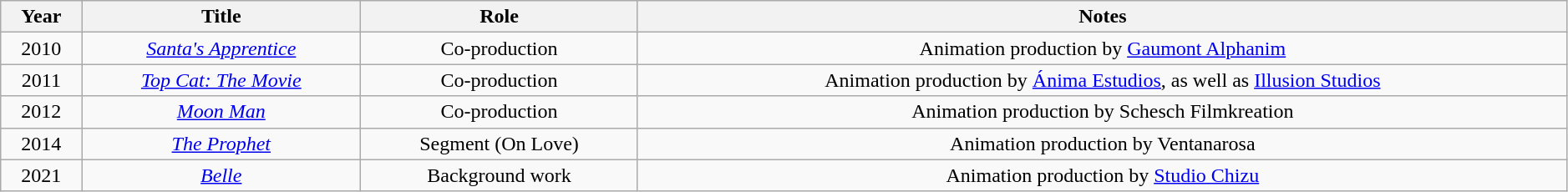<table class="wikitable sortable" style="text-align: center" width=99%>
<tr>
<th scope="col">Year</th>
<th scope="col">Title</th>
<th scope="col">Role</th>
<th scope="col">Notes</th>
</tr>
<tr>
<td>2010</td>
<td scope="row"><em><a href='#'>Santa's Apprentice</a></em></td>
<td>Co-production</td>
<td>Animation production by <a href='#'>Gaumont Alphanim</a></td>
</tr>
<tr>
<td>2011</td>
<td><em><a href='#'>Top Cat: The Movie</a></em></td>
<td>Co-production</td>
<td>Animation production by <a href='#'>Ánima Estudios</a>, as well as <a href='#'>Illusion Studios</a></td>
</tr>
<tr>
<td>2012</td>
<td scope="row"><a href='#'><em>Moon Man</em></a></td>
<td>Co-production</td>
<td>Animation production by Schesch Filmkreation</td>
</tr>
<tr>
<td>2014</td>
<td scope="row"><em><a href='#'>The Prophet</a></em></td>
<td>Segment (On Love)</td>
<td>Animation production by Ventanarosa</td>
</tr>
<tr>
<td>2021</td>
<td scope="row"><em><a href='#'>Belle</a></em></td>
<td>Background work</td>
<td>Animation production by <a href='#'>Studio Chizu</a></td>
</tr>
</table>
